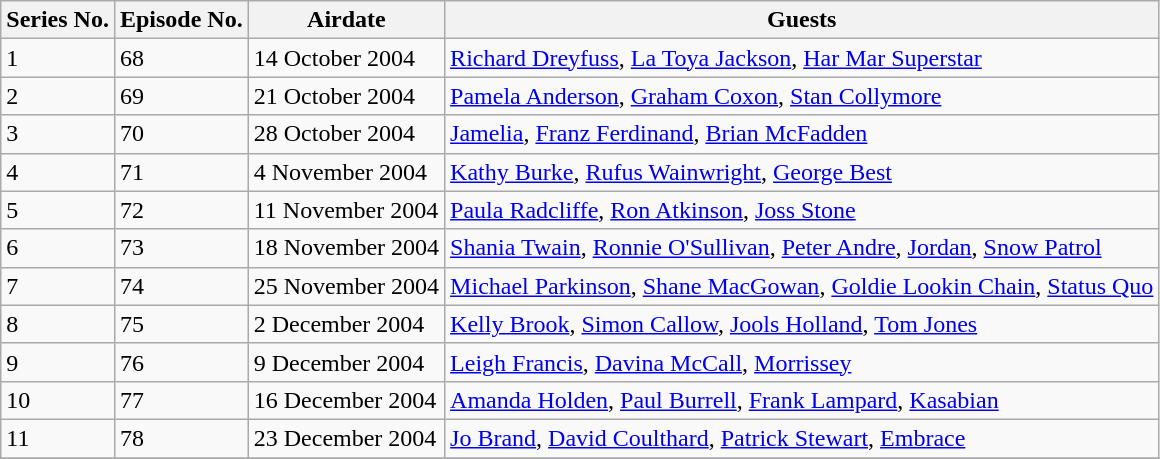<table class="wikitable">
<tr>
<th>Series No.</th>
<th>Episode No.</th>
<th>Airdate</th>
<th>Guests</th>
</tr>
<tr>
<td>1</td>
<td>68</td>
<td>14 October 2004</td>
<td><a href='#'>Richard Dreyfuss</a>, <a href='#'>La Toya Jackson</a>, <a href='#'>Har Mar Superstar</a></td>
</tr>
<tr>
<td>2</td>
<td>69</td>
<td>21 October 2004</td>
<td><a href='#'>Pamela Anderson</a>, <a href='#'>Graham Coxon</a>, <a href='#'>Stan Collymore</a></td>
</tr>
<tr>
<td>3</td>
<td>70</td>
<td>28 October 2004</td>
<td><a href='#'>Jamelia</a>, <a href='#'>Franz Ferdinand</a>, <a href='#'>Brian McFadden</a></td>
</tr>
<tr>
<td>4</td>
<td>71</td>
<td>4 November 2004</td>
<td><a href='#'>Kathy Burke</a>, <a href='#'>Rufus Wainwright</a>, <a href='#'>George Best</a></td>
</tr>
<tr>
<td>5</td>
<td>72</td>
<td>11 November 2004</td>
<td><a href='#'>Paula Radcliffe</a>, <a href='#'>Ron Atkinson</a>, <a href='#'>Joss Stone</a></td>
</tr>
<tr>
<td>6</td>
<td>73</td>
<td>18 November 2004</td>
<td><a href='#'>Shania Twain</a>, <a href='#'>Ronnie O'Sullivan</a>, <a href='#'>Peter Andre</a>, <a href='#'>Jordan</a>, <a href='#'>Snow Patrol</a></td>
</tr>
<tr>
<td>7</td>
<td>74</td>
<td>25 November 2004</td>
<td><a href='#'>Michael Parkinson</a>, <a href='#'>Shane MacGowan</a>, <a href='#'>Goldie Lookin Chain</a>, <a href='#'>Status Quo</a></td>
</tr>
<tr>
<td>8</td>
<td>75</td>
<td>2 December 2004</td>
<td><a href='#'>Kelly Brook</a>, <a href='#'>Simon Callow</a>, <a href='#'>Jools Holland</a>, <a href='#'>Tom Jones</a></td>
</tr>
<tr>
<td>9</td>
<td>76</td>
<td>9 December 2004</td>
<td><a href='#'>Leigh Francis</a>, <a href='#'>Davina McCall</a>, <a href='#'>Morrissey</a></td>
</tr>
<tr>
<td>10</td>
<td>77</td>
<td>16 December 2004</td>
<td><a href='#'>Amanda Holden</a>, <a href='#'>Paul Burrell</a>, <a href='#'>Frank Lampard</a>, <a href='#'>Kasabian</a></td>
</tr>
<tr>
<td>11</td>
<td>78</td>
<td>23 December 2004</td>
<td><a href='#'>Jo Brand</a>, <a href='#'>David Coulthard</a>, <a href='#'>Patrick Stewart</a>, <a href='#'>Embrace</a></td>
</tr>
<tr>
</tr>
</table>
